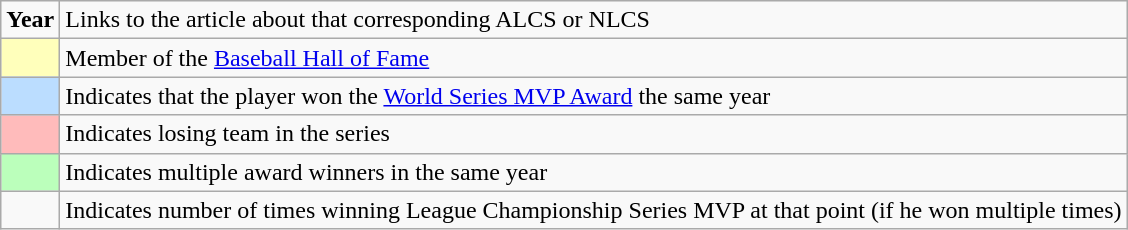<table class="wikitable">
<tr>
<td><strong>Year</strong></td>
<td>Links to the article about that corresponding ALCS or NLCS</td>
</tr>
<tr>
<td bgcolor="#ffffbb"></td>
<td>Member of the <a href='#'>Baseball Hall of Fame</a></td>
</tr>
<tr>
<td bgcolor="#bbddff"></td>
<td>Indicates that the player won the <a href='#'>World Series MVP Award</a> the same year</td>
</tr>
<tr>
<td bgcolor="#ffbbbb"></td>
<td>Indicates losing team in the series</td>
</tr>
<tr>
<td bgcolor="#bbffbb"></td>
<td>Indicates multiple award winners in the same year</td>
</tr>
<tr>
<td></td>
<td>Indicates number of times winning League Championship Series MVP at that point (if he won multiple times)</td>
</tr>
</table>
